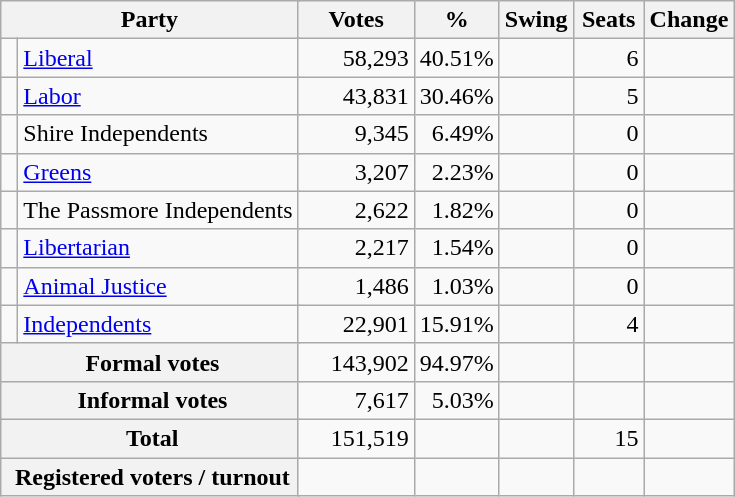<table class="wikitable" style="text-align:right; margin-bottom:0">
<tr>
<th style="width:10px" colspan=3>Party</th>
<th style="width:70px;">Votes</th>
<th style="width:40px;">%</th>
<th style="width:40px;">Swing</th>
<th style="width:40px;">Seats</th>
<th style="width:40px;">Change</th>
</tr>
<tr>
<td> </td>
<td style="text-align:left;" colspan="2"><a href='#'>Liberal</a></td>
<td>58,293</td>
<td>40.51%</td>
<td></td>
<td>6</td>
<td></td>
</tr>
<tr>
<td> </td>
<td style="text-align:left;" colspan="2"><a href='#'>Labor</a></td>
<td>43,831</td>
<td>30.46%</td>
<td></td>
<td>5</td>
<td></td>
</tr>
<tr>
<td> </td>
<td style="text-align:left;" colspan="2">Shire Independents</td>
<td>9,345</td>
<td>6.49%</td>
<td></td>
<td>0</td>
<td></td>
</tr>
<tr>
<td> </td>
<td style="text-align:left;" colspan="2"><a href='#'>Greens</a></td>
<td>3,207</td>
<td>2.23%</td>
<td></td>
<td>0</td>
<td></td>
</tr>
<tr>
<td> </td>
<td style="text-align:left;" colspan="2">The Passmore Independents</td>
<td>2,622</td>
<td>1.82%</td>
<td></td>
<td>0</td>
<td></td>
</tr>
<tr>
<td> </td>
<td style="text-align:left;" colspan="2"><a href='#'>Libertarian</a></td>
<td>2,217</td>
<td>1.54%</td>
<td></td>
<td>0</td>
<td></td>
</tr>
<tr>
<td> </td>
<td style="text-align:left;" colspan="2"><a href='#'>Animal Justice</a></td>
<td>1,486</td>
<td>1.03%</td>
<td></td>
<td>0</td>
<td></td>
</tr>
<tr>
<td> </td>
<td style="text-align:left;" colspan="2"><a href='#'>Independents</a></td>
<td>22,901</td>
<td>15.91%</td>
<td></td>
<td>4</td>
<td></td>
</tr>
<tr>
<th colspan="3" rowspan="1"> Formal votes</th>
<td>143,902</td>
<td>94.97%</td>
<td></td>
<td></td>
<td></td>
</tr>
<tr>
<th colspan="3" rowspan="1"> Informal votes</th>
<td>7,617</td>
<td>5.03%</td>
<td></td>
<td></td>
<td></td>
</tr>
<tr>
<th colspan="3" rowspan="1"> <strong>Total </strong></th>
<td>151,519</td>
<td></td>
<td></td>
<td>15</td>
<td></td>
</tr>
<tr>
<th colspan="3" rowspan="1"> Registered voters / turnout</th>
<td></td>
<td></td>
<td></td>
<td></td>
<td></td>
</tr>
</table>
